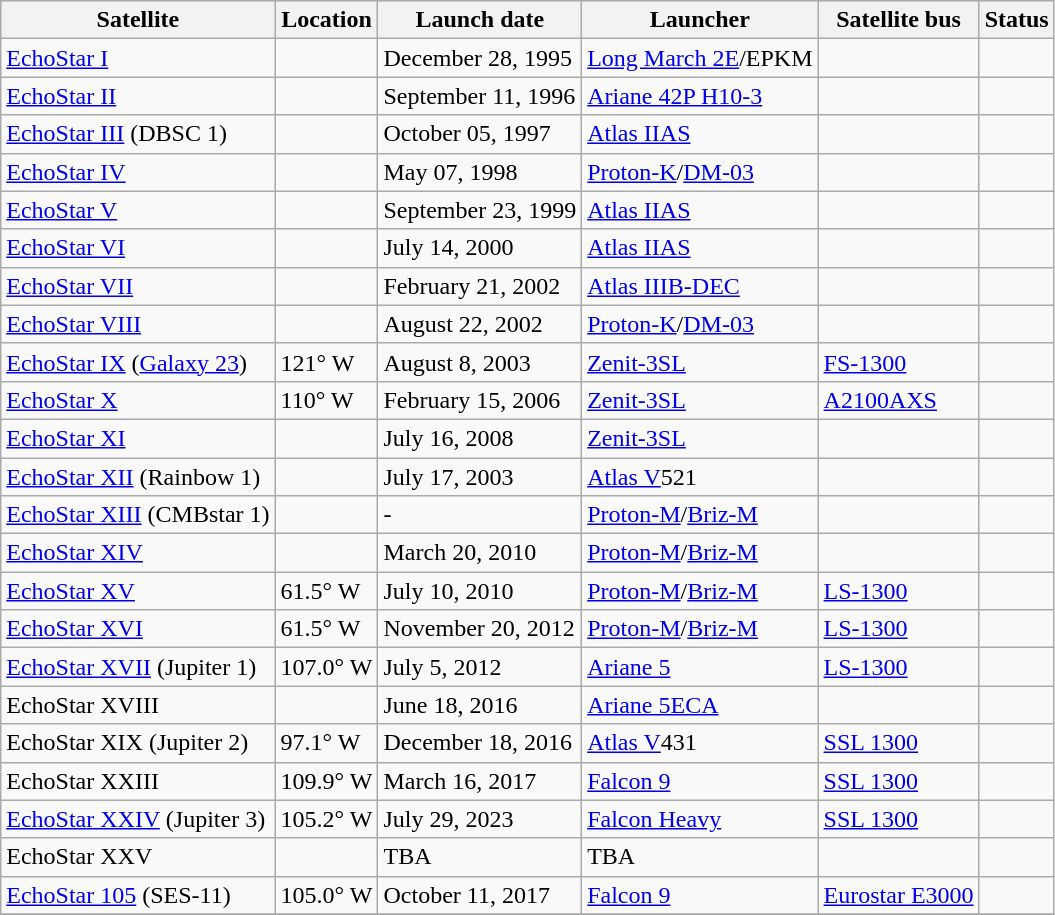<table class="wikitable sortable">
<tr>
<th>Satellite</th>
<th data-sort-type=number>Location</th>
<th>Launch date</th>
<th>Launcher</th>
<th>Satellite bus</th>
<th>Status</th>
</tr>
<tr>
<td><a href='#'>EchoStar I</a></td>
<td></td>
<td>December 28, 1995</td>
<td><a href='#'>Long March 2E</a>/EPKM</td>
<td></td>
<td></td>
</tr>
<tr>
<td><a href='#'>EchoStar II</a></td>
<td></td>
<td>September 11, 1996</td>
<td><a href='#'>Ariane 42P H10-3</a></td>
<td></td>
<td></td>
</tr>
<tr>
<td><a href='#'>EchoStar III</a> (DBSC 1)</td>
<td></td>
<td>October 05, 1997</td>
<td><a href='#'>Atlas IIAS</a></td>
<td></td>
<td></td>
</tr>
<tr>
<td><a href='#'>EchoStar IV</a></td>
<td></td>
<td>May 07, 1998</td>
<td><a href='#'>Proton-K</a>/<a href='#'>DM-03</a></td>
<td></td>
<td></td>
</tr>
<tr>
<td><a href='#'>EchoStar V</a></td>
<td></td>
<td>September 23, 1999</td>
<td><a href='#'>Atlas IIAS</a></td>
<td></td>
<td></td>
</tr>
<tr>
<td><a href='#'>EchoStar VI</a></td>
<td></td>
<td>July 14, 2000</td>
<td><a href='#'>Atlas IIAS</a></td>
<td></td>
<td></td>
</tr>
<tr>
<td><a href='#'>EchoStar VII</a></td>
<td></td>
<td>February 21, 2002</td>
<td><a href='#'>Atlas IIIB-DEC</a></td>
<td></td>
<td></td>
</tr>
<tr>
<td><a href='#'>EchoStar VIII</a></td>
<td></td>
<td>August 22, 2002</td>
<td><a href='#'>Proton-K</a>/<a href='#'>DM-03</a></td>
<td></td>
<td></td>
</tr>
<tr>
<td><a href='#'>EchoStar IX</a> (<a href='#'>Galaxy 23</a>)</td>
<td>121° W</td>
<td>August 8, 2003</td>
<td><a href='#'>Zenit-3SL</a></td>
<td><a href='#'>FS-1300</a></td>
<td></td>
</tr>
<tr>
<td><a href='#'>EchoStar X</a></td>
<td>110° W</td>
<td>February 15, 2006</td>
<td><a href='#'>Zenit-3SL</a></td>
<td><a href='#'>A2100AXS</a></td>
<td></td>
</tr>
<tr>
<td><a href='#'>EchoStar XI</a></td>
<td></td>
<td>July 16, 2008</td>
<td><a href='#'>Zenit-3SL</a></td>
<td></td>
<td></td>
</tr>
<tr>
<td><a href='#'>EchoStar XII</a> (Rainbow 1)</td>
<td></td>
<td>July 17, 2003</td>
<td><a href='#'>Atlas V</a>521</td>
<td></td>
<td></td>
</tr>
<tr>
<td><a href='#'>EchoStar XIII</a> (CMBstar 1)</td>
<td></td>
<td>-</td>
<td><a href='#'>Proton-M</a>/<a href='#'>Briz-M</a></td>
<td></td>
<td></td>
</tr>
<tr>
<td><a href='#'>EchoStar XIV</a></td>
<td></td>
<td>March 20, 2010</td>
<td><a href='#'>Proton-M</a>/<a href='#'>Briz-M</a></td>
<td></td>
<td></td>
</tr>
<tr>
<td><a href='#'>EchoStar XV</a></td>
<td>61.5° W</td>
<td>July 10, 2010</td>
<td><a href='#'>Proton-M</a>/<a href='#'>Briz-M</a></td>
<td><a href='#'>LS-1300</a></td>
<td></td>
</tr>
<tr>
<td><a href='#'>EchoStar XVI</a></td>
<td>61.5° W</td>
<td>November 20, 2012</td>
<td><a href='#'>Proton-M</a>/<a href='#'>Briz-M</a></td>
<td><a href='#'>LS-1300</a></td>
<td></td>
</tr>
<tr>
<td><a href='#'>EchoStar XVII</a> (Jupiter 1)</td>
<td>107.0° W</td>
<td>July 5, 2012</td>
<td><a href='#'>Ariane 5</a></td>
<td><a href='#'>LS-1300</a></td>
<td></td>
</tr>
<tr>
<td>EchoStar XVIII</td>
<td></td>
<td>June 18, 2016</td>
<td><a href='#'>Ariane 5ECA</a></td>
<td></td>
<td></td>
</tr>
<tr>
<td>EchoStar XIX (Jupiter 2)</td>
<td>97.1° W</td>
<td>December 18, 2016</td>
<td><a href='#'>Atlas V</a>431</td>
<td><a href='#'>SSL 1300</a></td>
<td></td>
</tr>
<tr>
<td>EchoStar XXIII</td>
<td>109.9° W</td>
<td>March 16, 2017</td>
<td><a href='#'>Falcon 9</a></td>
<td><a href='#'>SSL 1300</a></td>
<td></td>
</tr>
<tr>
<td><a href='#'>EchoStar XXIV</a> (Jupiter 3)</td>
<td>105.2° W</td>
<td>July 29, 2023</td>
<td><a href='#'>Falcon Heavy</a></td>
<td><a href='#'>SSL 1300</a></td>
<td></td>
</tr>
<tr>
<td>EchoStar XXV</td>
<td></td>
<td>TBA</td>
<td>TBA</td>
<td></td>
<td></td>
</tr>
<tr>
<td><a href='#'>EchoStar 105</a> (SES-11)</td>
<td>105.0° W</td>
<td>October 11, 2017</td>
<td><a href='#'>Falcon 9</a></td>
<td><a href='#'>Eurostar E3000</a></td>
<td></td>
</tr>
<tr>
</tr>
</table>
